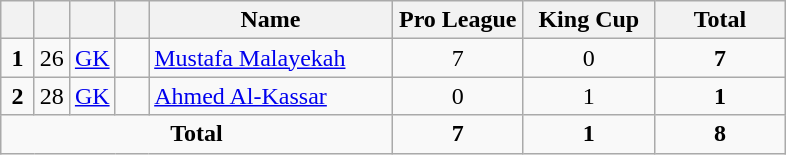<table class="wikitable" style="text-align:center">
<tr>
<th width=15></th>
<th width=15></th>
<th width=15></th>
<th width=15></th>
<th width=155>Name</th>
<th width=80>Pro League</th>
<th width=80>King Cup</th>
<th width=80>Total</th>
</tr>
<tr>
<td><strong>1</strong></td>
<td>26</td>
<td><a href='#'>GK</a></td>
<td></td>
<td align=left><a href='#'>Mustafa Malayekah</a></td>
<td>7</td>
<td>0</td>
<td><strong>7</strong></td>
</tr>
<tr>
<td><strong>2</strong></td>
<td>28</td>
<td><a href='#'>GK</a></td>
<td></td>
<td align=left><a href='#'>Ahmed Al-Kassar</a></td>
<td>0</td>
<td>1</td>
<td><strong>1</strong></td>
</tr>
<tr>
<td colspan=5><strong>Total</strong></td>
<td><strong>7</strong></td>
<td><strong>1</strong></td>
<td><strong>8</strong></td>
</tr>
</table>
